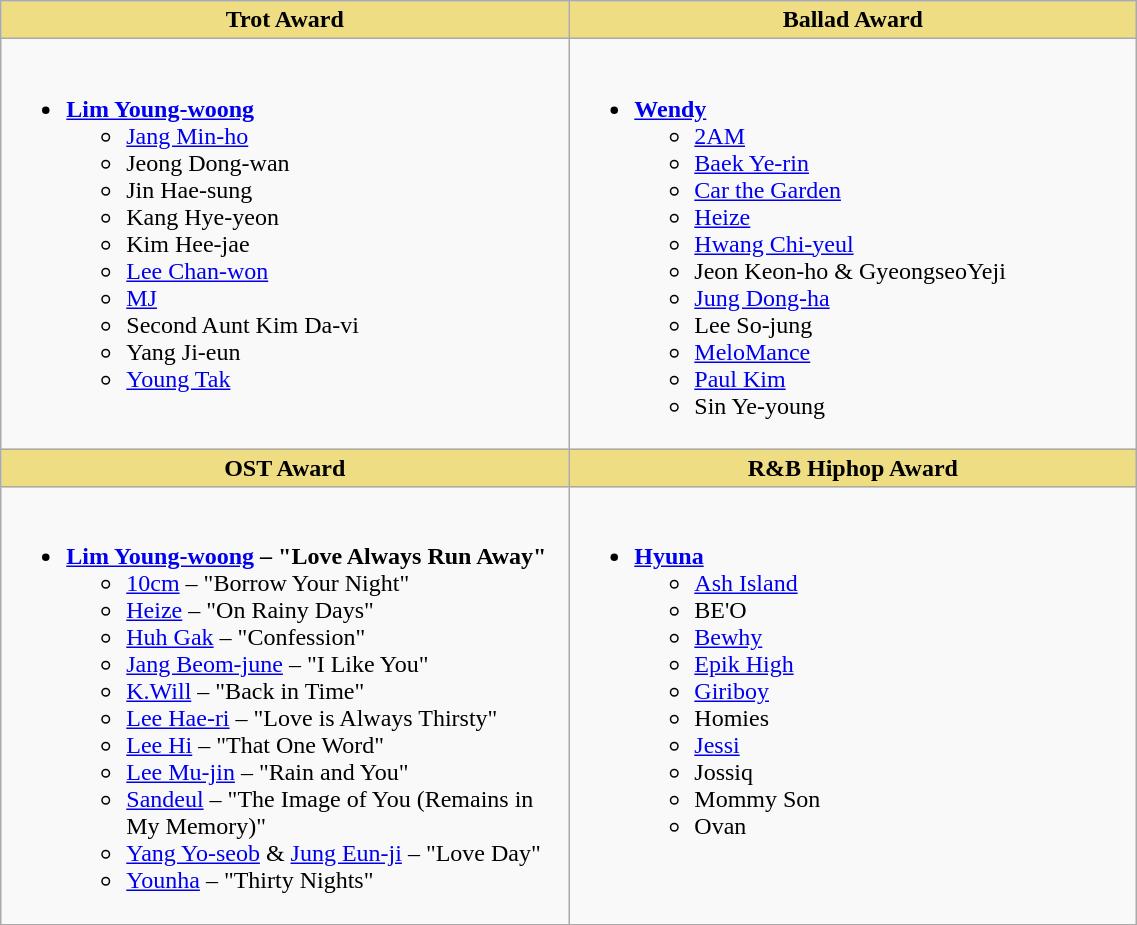<table class="wikitable" style="width:60%">
<tr>
<th scope="col" style="background:#EEDD82; width:30%">Trot Award</th>
<th scope="col" style="background:#EEDD82; width:30%">Ballad Award</th>
</tr>
<tr>
<td style="vertical-align:top"><br><ul><li><strong><a href='#'>Lim Young-woong</a></strong><ul><li><a href='#'>Jang Min-ho</a></li><li>Jeong Dong-wan</li><li>Jin Hae-sung</li><li>Kang Hye-yeon</li><li>Kim Hee-jae</li><li><a href='#'>Lee Chan-won</a></li><li><a href='#'>MJ</a></li><li>Second Aunt Kim Da-vi</li><li>Yang Ji-eun</li><li><a href='#'>Young Tak</a></li></ul></li></ul></td>
<td style="vertical-align:top"><br><ul><li><strong><a href='#'>Wendy</a></strong><ul><li><a href='#'>2AM</a></li><li><a href='#'>Baek Ye-rin</a></li><li><a href='#'>Car the Garden</a></li><li><a href='#'>Heize</a></li><li><a href='#'>Hwang Chi-yeul</a></li><li>Jeon Keon-ho & GyeongseoYeji</li><li><a href='#'>Jung Dong-ha</a></li><li>Lee So-jung</li><li><a href='#'>MeloMance</a></li><li><a href='#'>Paul Kim</a></li><li>Sin Ye-young</li></ul></li></ul></td>
</tr>
<tr>
<th scope="col" style="background:#EEDD82">OST Award</th>
<th scope="col" style="background:#EEDD82">R&B Hiphop Award</th>
</tr>
<tr>
<td style="vertical-align:top"><br><ul><li><strong><a href='#'>Lim Young-woong</a> – "Love Always Run Away"</strong><ul><li><a href='#'>10cm</a> – "Borrow Your Night"</li><li><a href='#'>Heize</a> – "On Rainy Days"</li><li><a href='#'>Huh Gak</a> – "Confession"</li><li><a href='#'>Jang Beom-june</a> – "I Like You"</li><li><a href='#'>K.Will</a> – "Back in Time"</li><li><a href='#'>Lee Hae-ri</a> – "Love is Always Thirsty"</li><li><a href='#'>Lee Hi</a> – "That One Word"</li><li><a href='#'>Lee Mu-jin</a> – "Rain and You"</li><li><a href='#'>Sandeul</a> – "The Image of You (Remains in My Memory)"</li><li><a href='#'>Yang Yo-seob</a> & <a href='#'>Jung Eun-ji</a> – "Love Day"</li><li><a href='#'>Younha</a> – "Thirty Nights"</li></ul></li></ul></td>
<td style="vertical-align:top"><br><ul><li><strong><a href='#'>Hyuna</a></strong><ul><li><a href='#'>Ash Island</a></li><li>BE'O</li><li><a href='#'>Bewhy</a></li><li><a href='#'>Epik High</a></li><li><a href='#'>Giriboy</a></li><li>Homies</li><li><a href='#'>Jessi</a></li><li>Jossiq</li><li>Mommy Son</li><li>Ovan</li></ul></li></ul></td>
</tr>
</table>
